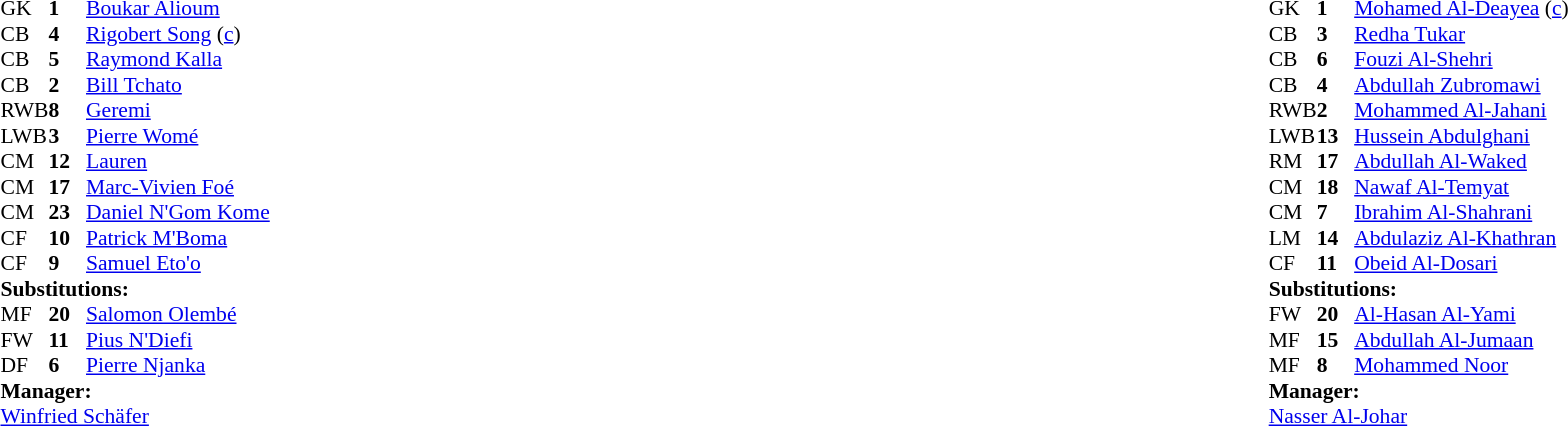<table width="100%">
<tr>
<td valign="top" width="50%"><br><table style="font-size: 90%" cellspacing="0" cellpadding="0">
<tr>
<th width="25"></th>
<th width="25"></th>
</tr>
<tr>
<td>GK</td>
<td><strong>1</strong></td>
<td><a href='#'>Boukar Alioum</a></td>
</tr>
<tr>
<td>CB</td>
<td><strong>4</strong></td>
<td><a href='#'>Rigobert Song</a> (<a href='#'>c</a>)</td>
</tr>
<tr>
<td>CB</td>
<td><strong>5</strong></td>
<td><a href='#'>Raymond Kalla</a></td>
</tr>
<tr>
<td>CB</td>
<td><strong>2</strong></td>
<td><a href='#'>Bill Tchato</a></td>
</tr>
<tr>
<td>RWB</td>
<td><strong>8</strong></td>
<td><a href='#'>Geremi</a></td>
</tr>
<tr>
<td>LWB</td>
<td><strong>3</strong></td>
<td><a href='#'>Pierre Womé</a></td>
<td></td>
<td></td>
</tr>
<tr>
<td>CM</td>
<td><strong>12</strong></td>
<td><a href='#'>Lauren</a></td>
</tr>
<tr>
<td>CM</td>
<td><strong>17</strong></td>
<td><a href='#'>Marc-Vivien Foé</a></td>
</tr>
<tr>
<td>CM</td>
<td><strong>23</strong></td>
<td><a href='#'>Daniel N'Gom Kome</a></td>
<td></td>
<td></td>
</tr>
<tr>
<td>CF</td>
<td><strong>10</strong></td>
<td><a href='#'>Patrick M'Boma</a></td>
<td></td>
<td></td>
</tr>
<tr>
<td>CF</td>
<td><strong>9</strong></td>
<td><a href='#'>Samuel Eto'o</a></td>
</tr>
<tr>
<td colspan=3><strong>Substitutions:</strong></td>
</tr>
<tr>
<td>MF</td>
<td><strong>20</strong></td>
<td><a href='#'>Salomon Olembé</a></td>
<td></td>
<td></td>
</tr>
<tr>
<td>FW</td>
<td><strong>11</strong></td>
<td><a href='#'>Pius N'Diefi</a></td>
<td></td>
<td></td>
</tr>
<tr>
<td>DF</td>
<td><strong>6</strong></td>
<td><a href='#'>Pierre Njanka</a></td>
<td></td>
<td></td>
</tr>
<tr>
<td colspan=3><strong>Manager:</strong></td>
</tr>
<tr>
<td colspan="4"> <a href='#'>Winfried Schäfer</a></td>
</tr>
</table>
</td>
<td valign="top"></td>
<td valign="top" width="50%"><br><table style="font-size: 90%" cellspacing="0" cellpadding="0" align=center>
<tr>
<th width="25"></th>
<th width="25"></th>
</tr>
<tr>
<td>GK</td>
<td><strong>1</strong></td>
<td><a href='#'>Mohamed Al-Deayea</a> (<a href='#'>c</a>)</td>
</tr>
<tr>
<td>CB</td>
<td><strong>3</strong></td>
<td><a href='#'>Redha Tukar</a></td>
</tr>
<tr>
<td>CB</td>
<td><strong>6</strong></td>
<td><a href='#'>Fouzi Al-Shehri</a></td>
</tr>
<tr>
<td>CB</td>
<td><strong>4</strong></td>
<td><a href='#'>Abdullah Zubromawi</a></td>
<td></td>
<td></td>
</tr>
<tr>
<td>RWB</td>
<td><strong>2</strong></td>
<td><a href='#'>Mohammed Al-Jahani</a></td>
</tr>
<tr>
<td>LWB</td>
<td><strong>13</strong></td>
<td><a href='#'>Hussein Abdulghani</a></td>
</tr>
<tr>
<td>RM</td>
<td><strong>17</strong></td>
<td><a href='#'>Abdullah Al-Waked</a></td>
</tr>
<tr>
<td>CM</td>
<td><strong>18</strong></td>
<td><a href='#'>Nawaf Al-Temyat</a></td>
</tr>
<tr>
<td>CM</td>
<td><strong>7</strong></td>
<td><a href='#'>Ibrahim Al-Shahrani</a></td>
</tr>
<tr>
<td>LM</td>
<td><strong>14</strong></td>
<td><a href='#'>Abdulaziz Al-Khathran</a></td>
<td></td>
<td></td>
</tr>
<tr>
<td>CF</td>
<td><strong>11</strong></td>
<td><a href='#'>Obeid Al-Dosari</a></td>
<td></td>
<td></td>
</tr>
<tr>
<td colspan=3><strong>Substitutions:</strong></td>
</tr>
<tr>
<td>FW</td>
<td><strong>20</strong></td>
<td><a href='#'>Al-Hasan Al-Yami</a></td>
<td></td>
<td></td>
</tr>
<tr>
<td>MF</td>
<td><strong>15</strong></td>
<td><a href='#'>Abdullah Al-Jumaan</a></td>
<td></td>
<td></td>
</tr>
<tr>
<td>MF</td>
<td><strong>8</strong></td>
<td><a href='#'>Mohammed Noor</a></td>
<td></td>
<td></td>
</tr>
<tr>
<td colspan=3><strong>Manager:</strong></td>
</tr>
<tr>
<td colspan="4"><a href='#'>Nasser Al-Johar</a></td>
</tr>
</table>
</td>
</tr>
</table>
